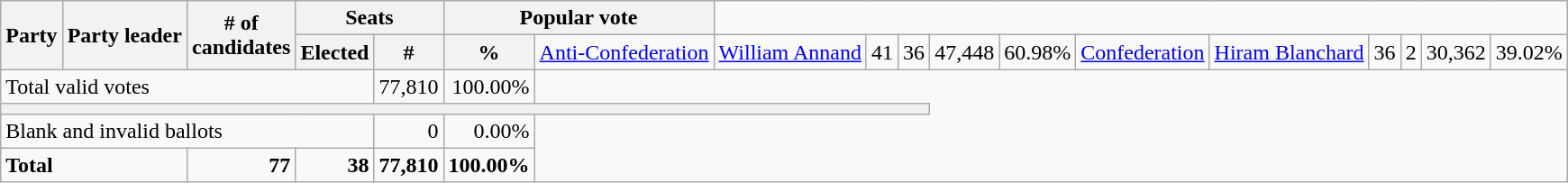<table class="wikitable">
<tr>
<th rowspan="2" colspan="2">Party</th>
<th rowspan="2">Party leader</th>
<th rowspan="2"># of<br>candidates</th>
<th colspan="2">Seats</th>
<th colspan="2">Popular vote</th>
</tr>
<tr>
<th>Elected</th>
<th>#</th>
<th>%<br></th>
<td><a href='#'>Anti-Confederation</a></td>
<td><a href='#'>William Annand</a></td>
<td align="right">41</td>
<td align="right">36</td>
<td align="right">47,448</td>
<td align="right">60.98%<br></td>
<td><a href='#'>Confederation</a></td>
<td><a href='#'>Hiram Blanchard</a></td>
<td align="right">36</td>
<td align="right">2</td>
<td align="right">30,362</td>
<td align="right">39.02%</td>
</tr>
<tr>
<td colspan="5">Total valid votes</td>
<td align="right">77,810</td>
<td align="right">100.00%</td>
</tr>
<tr>
<th colspan="11"></th>
</tr>
<tr>
<td colspan="5">Blank and invalid ballots</td>
<td align="right">0</td>
<td align="right">0.00%</td>
</tr>
<tr>
<td colspan=3><strong>Total</strong></td>
<td align="right"><strong>77</strong></td>
<td align="right"><strong>38</strong></td>
<td align="right"><strong>77,810</strong></td>
<td align="right"><strong>100.00%</strong></td>
</tr>
</table>
